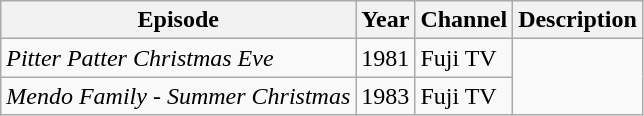<table class="wikitable sortable">
<tr>
<th>Episode</th>
<th>Year</th>
<th>Channel</th>
<th>Description</th>
</tr>
<tr>
<td><em>Pitter Patter Christmas Eve</em></td>
<td>1981</td>
<td>Fuji TV</td>
</tr>
<tr>
<td><em>Mendo Family - Summer Christmas</em></td>
<td>1983</td>
<td>Fuji TV</td>
</tr>
</table>
